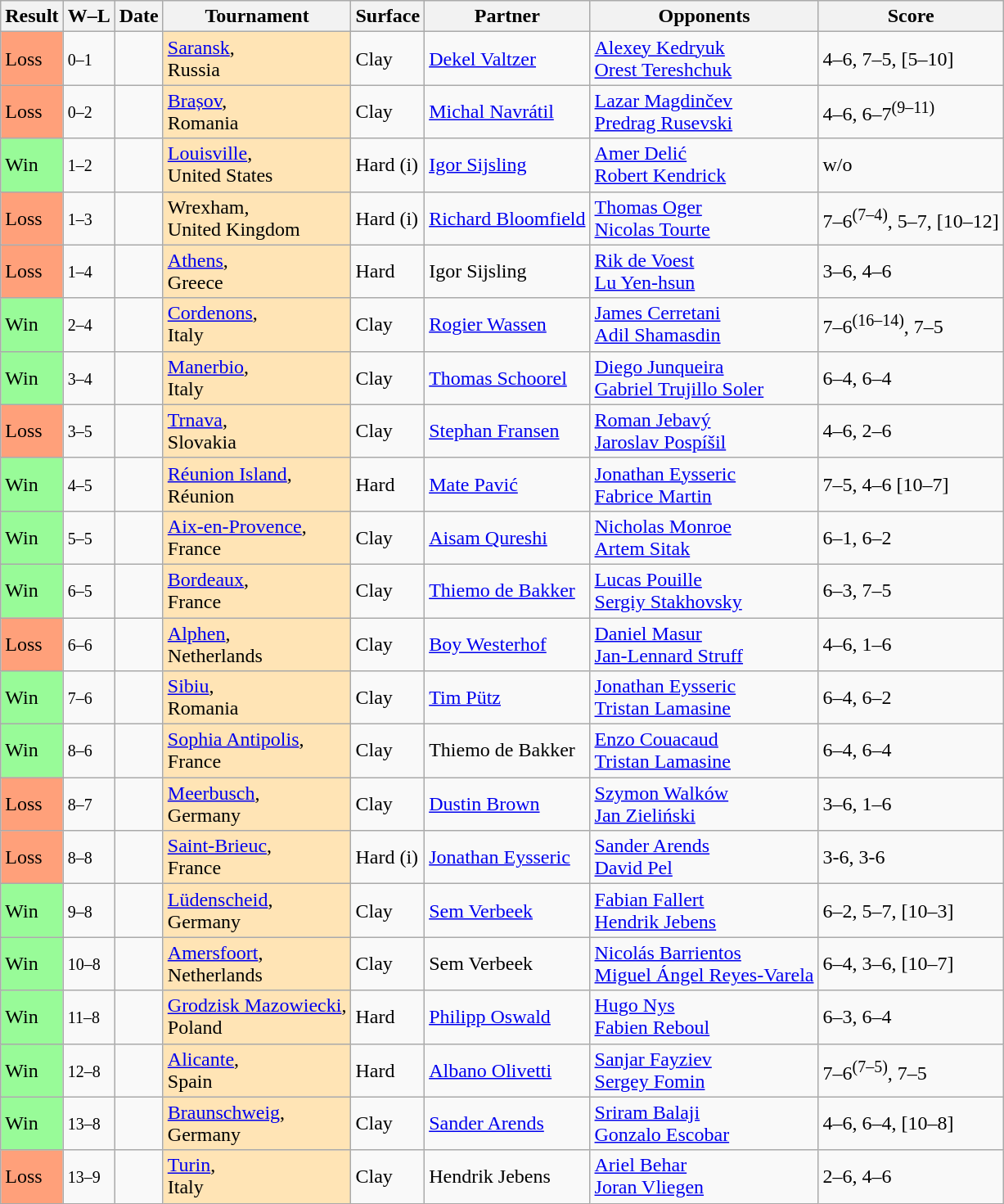<table class="sortable wikitable nowrap">
<tr>
<th>Result</th>
<th class="unsortable">W–L</th>
<th>Date</th>
<th>Tournament</th>
<th>Surface</th>
<th>Partner</th>
<th>Opponents</th>
<th class="unsortable">Score</th>
</tr>
<tr>
<td bgcolor=FFA07A>Loss</td>
<td><small>0–1</small></td>
<td></td>
<td style="background:moccasin;"><a href='#'>Saransk</a>, <br> Russia</td>
<td>Clay</td>
<td> <a href='#'>Dekel Valtzer</a></td>
<td> <a href='#'>Alexey Kedryuk</a><br> <a href='#'>Orest Tereshchuk</a></td>
<td>4–6, 7–5, [5–10]</td>
</tr>
<tr>
<td bgcolor=FFA07A>Loss</td>
<td><small>0–2</small></td>
<td></td>
<td style="background:moccasin;"><a href='#'>Brașov</a>, <br> Romania</td>
<td>Clay</td>
<td> <a href='#'>Michal Navrátil</a></td>
<td> <a href='#'>Lazar Magdinčev</a><br> <a href='#'>Predrag Rusevski</a></td>
<td>4–6, 6–7<sup>(9–11)</sup></td>
</tr>
<tr>
<td bgcolor=98fb98>Win</td>
<td><small>1–2</small></td>
<td></td>
<td style="background:moccasin;"><a href='#'>Louisville</a>, <br> United States</td>
<td>Hard (i)</td>
<td> <a href='#'>Igor Sijsling</a></td>
<td> <a href='#'>Amer Delić</a><br> <a href='#'>Robert Kendrick</a></td>
<td>w/o</td>
</tr>
<tr>
<td bgcolor=FFA07A>Loss</td>
<td><small>1–3</small></td>
<td></td>
<td style="background:moccasin;">Wrexham, <br> United Kingdom</td>
<td>Hard (i)</td>
<td> <a href='#'>Richard Bloomfield</a></td>
<td> <a href='#'>Thomas Oger</a><br> <a href='#'>Nicolas Tourte</a></td>
<td>7–6<sup>(7–4)</sup>, 5–7, [10–12]</td>
</tr>
<tr>
<td bgcolor=FFA07A>Loss</td>
<td><small>1–4</small></td>
<td><a href='#'></a></td>
<td style="background:moccasin;"><a href='#'>Athens</a>, <br> Greece</td>
<td>Hard</td>
<td> Igor Sijsling</td>
<td> <a href='#'>Rik de Voest</a><br> <a href='#'>Lu Yen-hsun</a></td>
<td>3–6, 4–6</td>
</tr>
<tr>
<td bgcolor=98fb98>Win</td>
<td><small>2–4</small></td>
<td><a href='#'></a></td>
<td style="background:moccasin;"><a href='#'>Cordenons</a>, <br> Italy</td>
<td>Clay</td>
<td> <a href='#'>Rogier Wassen</a></td>
<td> <a href='#'>James Cerretani</a><br> <a href='#'>Adil Shamasdin</a></td>
<td>7–6<sup>(16–14)</sup>, 7–5</td>
</tr>
<tr>
<td bgcolor=98fb98>Win</td>
<td><small>3–4</small></td>
<td><a href='#'></a></td>
<td style="background:moccasin;"><a href='#'>Manerbio</a>, <br> Italy</td>
<td>Clay</td>
<td> <a href='#'>Thomas Schoorel</a></td>
<td> <a href='#'>Diego Junqueira</a><br> <a href='#'>Gabriel Trujillo Soler</a></td>
<td>6–4, 6–4</td>
</tr>
<tr>
<td bgcolor=FFA07A>Loss</td>
<td><small>3–5</small></td>
<td><a href='#'></a></td>
<td style="background:moccasin;"><a href='#'>Trnava</a>, <br> Slovakia</td>
<td>Clay</td>
<td> <a href='#'>Stephan Fransen</a></td>
<td> <a href='#'>Roman Jebavý</a><br> <a href='#'>Jaroslav Pospíšil</a></td>
<td>4–6, 2–6</td>
</tr>
<tr>
<td bgcolor=98fb98>Win</td>
<td><small>4–5</small></td>
<td><a href='#'></a></td>
<td style="background:moccasin;"><a href='#'>Réunion Island</a>, <br> Réunion</td>
<td>Hard</td>
<td> <a href='#'>Mate Pavić</a></td>
<td> <a href='#'>Jonathan Eysseric</a><br> <a href='#'>Fabrice Martin</a></td>
<td>7–5, 4–6 [10–7]</td>
</tr>
<tr>
<td bgcolor=98fb98>Win</td>
<td><small>5–5</small></td>
<td><a href='#'></a></td>
<td style="background:moccasin;"><a href='#'>Aix-en-Provence</a>, <br> France</td>
<td>Clay</td>
<td> <a href='#'>Aisam Qureshi</a></td>
<td> <a href='#'>Nicholas Monroe</a><br> <a href='#'>Artem Sitak</a></td>
<td>6–1, 6–2</td>
</tr>
<tr>
<td bgcolor=98fb98>Win</td>
<td><small>6–5</small></td>
<td><a href='#'></a></td>
<td style="background:moccasin;"><a href='#'>Bordeaux</a>, <br> France</td>
<td>Clay</td>
<td> <a href='#'>Thiemo de Bakker</a></td>
<td> <a href='#'>Lucas Pouille</a><br> <a href='#'>Sergiy Stakhovsky</a></td>
<td>6–3, 7–5</td>
</tr>
<tr>
<td bgcolor=FFA07A>Loss</td>
<td><small>6–6</small></td>
<td><a href='#'></a></td>
<td style="background:moccasin;"><a href='#'>Alphen</a>, <br> Netherlands</td>
<td>Clay</td>
<td> <a href='#'>Boy Westerhof</a></td>
<td> <a href='#'>Daniel Masur</a><br> <a href='#'>Jan-Lennard Struff</a></td>
<td>4–6, 1–6</td>
</tr>
<tr>
<td bgcolor=98fb98>Win</td>
<td><small>7–6</small></td>
<td><a href='#'></a></td>
<td style="background:moccasin;"><a href='#'>Sibiu</a>, <br> Romania</td>
<td>Clay</td>
<td> <a href='#'>Tim Pütz</a></td>
<td> <a href='#'>Jonathan Eysseric</a><br> <a href='#'>Tristan Lamasine</a></td>
<td>6–4, 6–2</td>
</tr>
<tr>
<td bgcolor=98fb98>Win</td>
<td><small>8–6</small></td>
<td><a href='#'></a></td>
<td style="background:moccasin;"><a href='#'>Sophia Antipolis</a>, <br> France</td>
<td>Clay</td>
<td> Thiemo de Bakker</td>
<td> <a href='#'>Enzo Couacaud</a><br> <a href='#'>Tristan Lamasine</a></td>
<td>6–4, 6–4</td>
</tr>
<tr>
<td bgcolor=FFA07A>Loss</td>
<td><small>8–7</small></td>
<td><a href='#'></a></td>
<td bgcolor=FFE4B5><a href='#'>Meerbusch</a>, <br> Germany</td>
<td>Clay</td>
<td> <a href='#'>Dustin Brown</a></td>
<td> <a href='#'>Szymon Walków</a><br> <a href='#'>Jan Zieliński</a></td>
<td>3–6, 1–6</td>
</tr>
<tr>
<td bgcolor=FFA07A>Loss</td>
<td><small>8–8</small></td>
<td><a href='#'></a></td>
<td bgcolor=FFE4B5><a href='#'>Saint-Brieuc</a>, <br> France</td>
<td>Hard (i)</td>
<td> <a href='#'>Jonathan Eysseric</a></td>
<td> <a href='#'>Sander Arends</a><br> <a href='#'>David Pel</a></td>
<td>3-6, 3-6</td>
</tr>
<tr>
<td bgcolor=98fb98>Win</td>
<td><small>9–8</small></td>
<td><a href='#'></a></td>
<td style="background:moccasin;"><a href='#'>Lüdenscheid</a>, <br> Germany</td>
<td>Clay</td>
<td> <a href='#'>Sem Verbeek</a></td>
<td> <a href='#'>Fabian Fallert</a><br> <a href='#'>Hendrik Jebens</a></td>
<td>6–2, 5–7, [10–3]</td>
</tr>
<tr>
<td bgcolor=98fb98>Win</td>
<td><small>10–8</small></td>
<td><a href='#'></a></td>
<td style="background:moccasin;"><a href='#'>Amersfoort</a>, <br> Netherlands</td>
<td>Clay</td>
<td> Sem Verbeek</td>
<td> <a href='#'>Nicolás Barrientos</a><br> <a href='#'>Miguel Ángel Reyes-Varela</a></td>
<td>6–4, 3–6, [10–7]</td>
</tr>
<tr>
<td bgcolor=98fb98>Win</td>
<td><small>11–8</small></td>
<td><a href='#'></a></td>
<td style="background:moccasin;"><a href='#'>Grodzisk Mazowiecki</a>, <br> Poland</td>
<td>Hard</td>
<td> <a href='#'>Philipp Oswald</a></td>
<td> <a href='#'>Hugo Nys</a><br> <a href='#'>Fabien Reboul</a></td>
<td>6–3, 6–4</td>
</tr>
<tr>
<td bgcolor=98fb98>Win</td>
<td><small>12–8</small></td>
<td><a href='#'></a></td>
<td style="background:moccasin;"><a href='#'>Alicante</a>, <br> Spain</td>
<td>Hard</td>
<td> <a href='#'>Albano Olivetti</a></td>
<td> <a href='#'>Sanjar Fayziev</a><br> <a href='#'>Sergey Fomin</a></td>
<td>7–6<sup>(7–5)</sup>, 7–5</td>
</tr>
<tr>
<td bgcolor=98fb98>Win</td>
<td><small>13–8</small></td>
<td><a href='#'></a></td>
<td style="background:moccasin;"><a href='#'>Braunschweig</a>, <br> Germany</td>
<td>Clay</td>
<td> <a href='#'>Sander Arends</a></td>
<td> <a href='#'>Sriram Balaji</a><br> <a href='#'>Gonzalo Escobar</a></td>
<td>4–6, 6–4, [10–8]</td>
</tr>
<tr>
<td bgcolor=FFA07A>Loss</td>
<td><small>13–9</small></td>
<td><a href='#'></a></td>
<td style="background:moccasin;"><a href='#'>Turin</a>, <br> Italy</td>
<td>Clay</td>
<td> Hendrik Jebens</td>
<td> <a href='#'>Ariel Behar</a><br> <a href='#'>Joran Vliegen</a></td>
<td>2–6, 4–6</td>
</tr>
</table>
